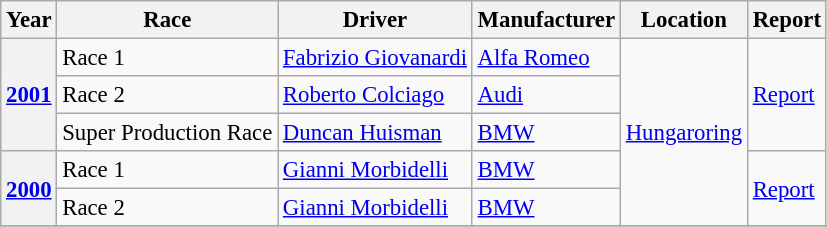<table class="wikitable" style="font-size: 95%;">
<tr>
<th>Year</th>
<th>Race</th>
<th>Driver</th>
<th>Manufacturer</th>
<th>Location</th>
<th>Report</th>
</tr>
<tr>
<th rowspan=3><a href='#'>2001</a></th>
<td>Race 1</td>
<td> <a href='#'>Fabrizio Giovanardi</a></td>
<td> <a href='#'>Alfa Romeo</a></td>
<td rowspan=5><a href='#'>Hungaroring</a></td>
<td rowspan=3><a href='#'>Report</a></td>
</tr>
<tr>
<td>Race 2</td>
<td> <a href='#'>Roberto Colciago</a></td>
<td> <a href='#'>Audi</a></td>
</tr>
<tr>
<td>Super Production Race</td>
<td> <a href='#'>Duncan Huisman</a></td>
<td> <a href='#'>BMW</a></td>
</tr>
<tr>
<th rowspan=2><a href='#'>2000</a></th>
<td>Race 1</td>
<td> <a href='#'>Gianni Morbidelli</a></td>
<td> <a href='#'>BMW</a></td>
<td rowspan=2><a href='#'>Report</a></td>
</tr>
<tr>
<td>Race 2</td>
<td> <a href='#'>Gianni Morbidelli</a></td>
<td> <a href='#'>BMW</a></td>
</tr>
<tr>
</tr>
</table>
